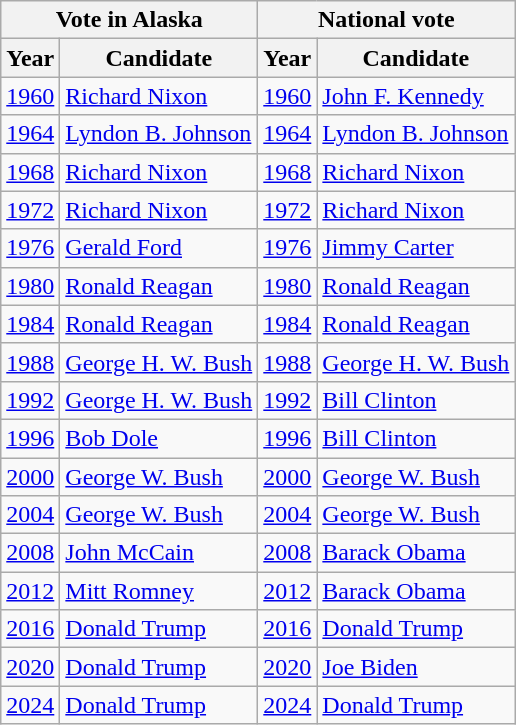<table class="wikitable">
<tr>
<th colspan=2>Vote in Alaska</th>
<th colspan=2>National vote</th>
</tr>
<tr>
<th>Year</th>
<th>Candidate</th>
<th>Year</th>
<th>Candidate</th>
</tr>
<tr>
<td><a href='#'>1960</a></td>
<td><a href='#'>Richard Nixon</a></td>
<td><a href='#'>1960</a></td>
<td><a href='#'>John F. Kennedy</a></td>
</tr>
<tr>
<td><a href='#'>1964</a></td>
<td><a href='#'>Lyndon B. Johnson</a></td>
<td><a href='#'>1964</a></td>
<td><a href='#'>Lyndon B. Johnson</a></td>
</tr>
<tr>
<td><a href='#'>1968</a></td>
<td><a href='#'>Richard Nixon</a></td>
<td><a href='#'>1968</a></td>
<td><a href='#'>Richard Nixon</a></td>
</tr>
<tr>
<td><a href='#'>1972</a></td>
<td><a href='#'>Richard Nixon</a></td>
<td><a href='#'>1972</a></td>
<td><a href='#'>Richard Nixon</a></td>
</tr>
<tr>
<td><a href='#'>1976</a></td>
<td><a href='#'>Gerald Ford</a></td>
<td><a href='#'>1976</a></td>
<td><a href='#'>Jimmy Carter</a></td>
</tr>
<tr>
<td><a href='#'>1980</a></td>
<td><a href='#'>Ronald Reagan</a></td>
<td><a href='#'>1980</a></td>
<td><a href='#'>Ronald Reagan</a></td>
</tr>
<tr>
<td><a href='#'>1984</a></td>
<td><a href='#'>Ronald Reagan</a></td>
<td><a href='#'>1984</a></td>
<td><a href='#'>Ronald Reagan</a></td>
</tr>
<tr>
<td><a href='#'>1988</a></td>
<td><a href='#'>George H. W. Bush</a></td>
<td><a href='#'>1988</a></td>
<td><a href='#'>George H. W. Bush</a></td>
</tr>
<tr>
<td><a href='#'>1992</a></td>
<td><a href='#'>George H. W. Bush</a></td>
<td><a href='#'>1992</a></td>
<td><a href='#'>Bill Clinton</a></td>
</tr>
<tr>
<td><a href='#'>1996</a></td>
<td><a href='#'>Bob Dole</a></td>
<td><a href='#'>1996</a></td>
<td><a href='#'>Bill Clinton</a></td>
</tr>
<tr>
<td><a href='#'>2000</a></td>
<td><a href='#'>George W. Bush</a></td>
<td><a href='#'>2000</a></td>
<td><a href='#'>George W. Bush</a></td>
</tr>
<tr>
<td><a href='#'>2004</a></td>
<td><a href='#'>George W. Bush</a></td>
<td><a href='#'>2004</a></td>
<td><a href='#'>George W. Bush</a></td>
</tr>
<tr>
<td><a href='#'>2008</a></td>
<td><a href='#'>John McCain</a></td>
<td><a href='#'>2008</a></td>
<td><a href='#'>Barack Obama</a></td>
</tr>
<tr>
<td><a href='#'>2012</a></td>
<td><a href='#'>Mitt Romney</a></td>
<td><a href='#'>2012</a></td>
<td><a href='#'>Barack Obama</a></td>
</tr>
<tr>
<td><a href='#'>2016</a></td>
<td><a href='#'>Donald Trump</a></td>
<td><a href='#'>2016</a></td>
<td><a href='#'>Donald Trump</a></td>
</tr>
<tr>
<td><a href='#'>2020</a></td>
<td><a href='#'>Donald Trump</a></td>
<td><a href='#'>2020</a></td>
<td><a href='#'>Joe Biden</a></td>
</tr>
<tr>
<td><a href='#'>2024</a></td>
<td><a href='#'>Donald Trump</a></td>
<td><a href='#'>2024</a></td>
<td><a href='#'>Donald Trump</a></td>
</tr>
</table>
